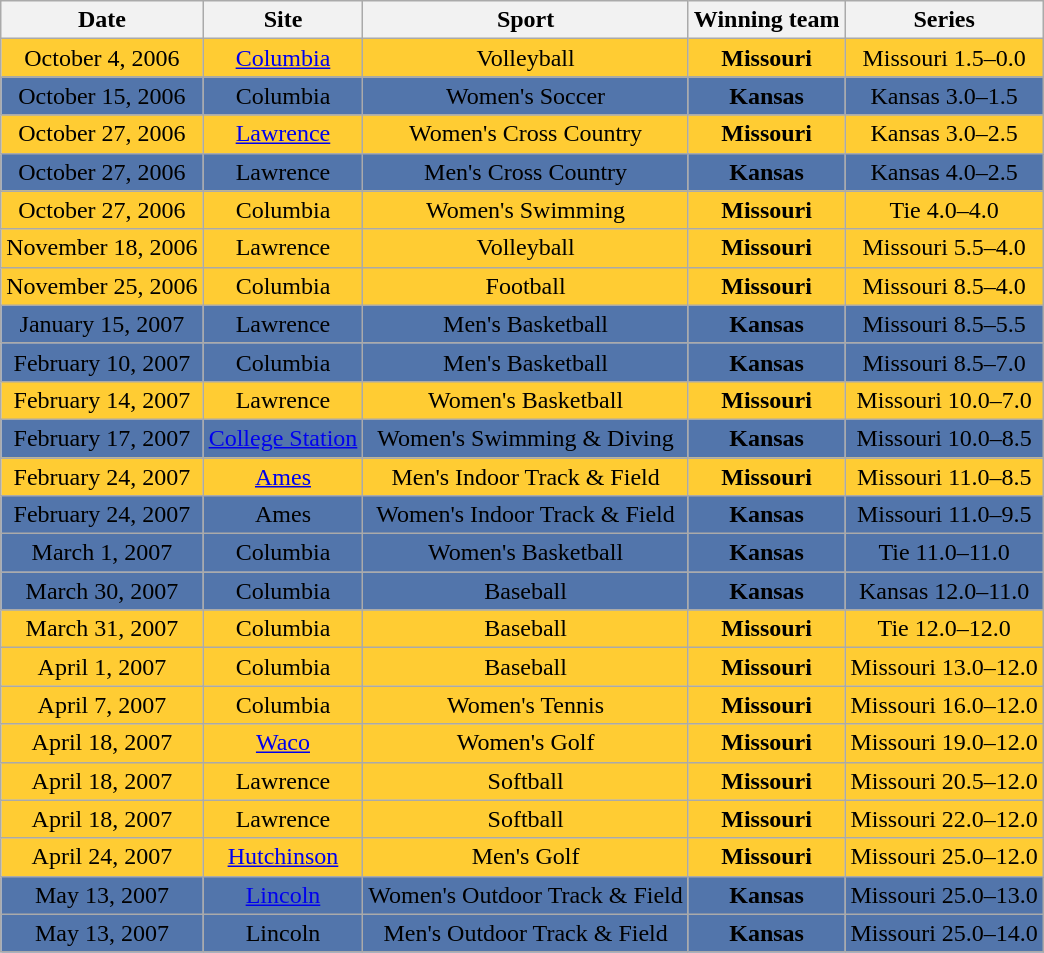<table class="wikitable">
<tr>
<th>Date</th>
<th>Site</th>
<th>Sport</th>
<th>Winning team</th>
<th>Series</th>
</tr>
<tr align=center style="background: #ffcc33;">
<td>October 4, 2006</td>
<td><a href='#'>Columbia</a></td>
<td>Volleyball</td>
<td><strong>Missouri</strong></td>
<td>Missouri 1.5–0.0</td>
</tr>
<tr align=center style="background: #5275ab;">
<td>October 15, 2006</td>
<td>Columbia</td>
<td>Women's Soccer</td>
<td><strong>Kansas</strong></td>
<td>Kansas 3.0–1.5</td>
</tr>
<tr align=center style="background: #ffcc33;">
<td>October 27, 2006</td>
<td><a href='#'>Lawrence</a></td>
<td>Women's Cross Country</td>
<td><strong>Missouri</strong></td>
<td>Kansas 3.0–2.5</td>
</tr>
<tr align=center style="background: #5275ab;">
<td>October 27, 2006</td>
<td>Lawrence</td>
<td>Men's Cross Country</td>
<td><strong>Kansas</strong></td>
<td>Kansas 4.0–2.5</td>
</tr>
<tr align=center style="background: #ffcc33;">
<td>October 27, 2006</td>
<td>Columbia</td>
<td>Women's Swimming</td>
<td><strong>Missouri</strong></td>
<td>Tie 4.0–4.0</td>
</tr>
<tr align=center style="background: #ffcc33;">
<td>November 18, 2006</td>
<td>Lawrence</td>
<td>Volleyball</td>
<td><strong>Missouri</strong></td>
<td>Missouri 5.5–4.0</td>
</tr>
<tr align=center style="background: #ffcc33;">
<td>November 25, 2006</td>
<td>Columbia</td>
<td>Football</td>
<td><strong>Missouri</strong></td>
<td>Missouri 8.5–4.0</td>
</tr>
<tr align=center style="background: #5275ab;">
<td>January 15, 2007</td>
<td>Lawrence</td>
<td>Men's Basketball</td>
<td><strong>Kansas</strong></td>
<td>Missouri 8.5–5.5</td>
</tr>
<tr align=center style="background: #5275ab;">
<td>February 10, 2007</td>
<td>Columbia</td>
<td>Men's Basketball</td>
<td><strong>Kansas</strong></td>
<td>Missouri 8.5–7.0</td>
</tr>
<tr align=center style="background: #ffcc33;">
<td>February 14, 2007</td>
<td>Lawrence</td>
<td>Women's Basketball</td>
<td><strong>Missouri</strong></td>
<td>Missouri 10.0–7.0</td>
</tr>
<tr align=center style="background: #5275ab;">
<td>February 17, 2007</td>
<td><a href='#'>College Station</a></td>
<td>Women's Swimming & Diving</td>
<td><strong>Kansas</strong></td>
<td>Missouri 10.0–8.5</td>
</tr>
<tr align=center style="background: #ffcc33;">
<td>February 24, 2007</td>
<td><a href='#'>Ames</a></td>
<td>Men's Indoor Track & Field</td>
<td><strong>Missouri</strong></td>
<td>Missouri 11.0–8.5</td>
</tr>
<tr align=center style="background: #5275ab;">
<td>February 24, 2007</td>
<td>Ames</td>
<td>Women's Indoor Track & Field</td>
<td><strong>Kansas</strong></td>
<td>Missouri 11.0–9.5</td>
</tr>
<tr align=center style="background: #5275ab;">
<td>March 1, 2007</td>
<td>Columbia</td>
<td>Women's Basketball</td>
<td><strong>Kansas</strong></td>
<td>Tie 11.0–11.0</td>
</tr>
<tr align=center style="background: #5275ab;">
<td>March 30, 2007</td>
<td>Columbia</td>
<td>Baseball</td>
<td><strong>Kansas</strong></td>
<td>Kansas 12.0–11.0</td>
</tr>
<tr align=center style="background: #ffcc33;">
<td>March 31, 2007</td>
<td>Columbia</td>
<td>Baseball</td>
<td><strong>Missouri</strong></td>
<td>Tie 12.0–12.0</td>
</tr>
<tr align=center style="background: #ffcc33;">
<td>April 1, 2007</td>
<td>Columbia</td>
<td>Baseball</td>
<td><strong>Missouri</strong></td>
<td>Missouri 13.0–12.0</td>
</tr>
<tr align=center style="background: #ffcc33;">
<td>April 7, 2007</td>
<td>Columbia</td>
<td>Women's Tennis</td>
<td><strong>Missouri</strong></td>
<td>Missouri 16.0–12.0</td>
</tr>
<tr align=center style="background: #ffcc33;">
<td>April 18, 2007</td>
<td><a href='#'>Waco</a></td>
<td>Women's Golf</td>
<td><strong>Missouri</strong></td>
<td>Missouri 19.0–12.0</td>
</tr>
<tr align=center style="background: #ffcc33;">
<td>April 18, 2007</td>
<td>Lawrence</td>
<td>Softball</td>
<td><strong>Missouri</strong></td>
<td>Missouri 20.5–12.0</td>
</tr>
<tr align=center style="background: #ffcc33;">
<td>April 18, 2007</td>
<td>Lawrence</td>
<td>Softball</td>
<td><strong>Missouri</strong></td>
<td>Missouri 22.0–12.0</td>
</tr>
<tr align=center style="background: #ffcc33;">
<td>April 24, 2007</td>
<td><a href='#'>Hutchinson</a></td>
<td>Men's Golf</td>
<td><strong>Missouri</strong></td>
<td>Missouri 25.0–12.0</td>
</tr>
<tr align=center style="background: #5275ab;">
<td>May 13, 2007</td>
<td><a href='#'>Lincoln</a></td>
<td>Women's Outdoor Track & Field</td>
<td><strong>Kansas</strong></td>
<td>Missouri 25.0–13.0</td>
</tr>
<tr align=center style="background: #5275ab;">
<td>May 13, 2007</td>
<td>Lincoln</td>
<td>Men's Outdoor Track & Field</td>
<td><strong>Kansas</strong></td>
<td>Missouri 25.0–14.0</td>
</tr>
</table>
